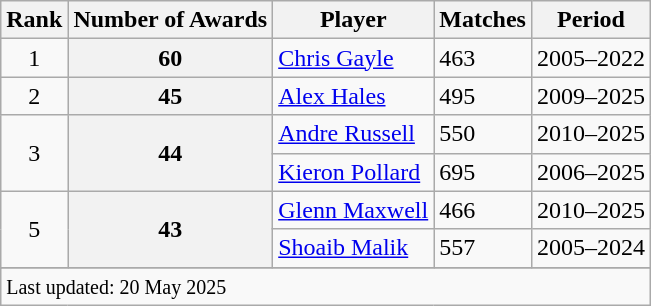<table class="wikitable sortable" style="text-align:centre;">
<tr>
<th scope="col">Rank</th>
<th scope="col">Number of Awards</th>
<th scope="col">Player</th>
<th scope="col">Matches</th>
<th scope="col">Period</th>
</tr>
<tr>
<td align=center>1</td>
<th>60</th>
<td> <a href='#'>Chris Gayle</a></td>
<td>463</td>
<td>2005–2022</td>
</tr>
<tr>
<td align=center>2</td>
<th>45</th>
<td> <a href='#'>Alex Hales</a></td>
<td>495</td>
<td>2009–2025</td>
</tr>
<tr>
<td align=center rowspan=2>3</td>
<th rowspan=2>44</th>
<td> <a href='#'>Andre Russell</a></td>
<td>550</td>
<td>2010–2025</td>
</tr>
<tr>
<td> <a href='#'>Kieron Pollard</a></td>
<td>695</td>
<td>2006–2025</td>
</tr>
<tr>
<td align=center rowspan=2>5</td>
<th rowspan=2>43</th>
<td> <a href='#'>Glenn Maxwell</a></td>
<td>466</td>
<td>2010–2025</td>
</tr>
<tr>
<td> <a href='#'>Shoaib Malik</a></td>
<td>557</td>
<td>2005–2024</td>
</tr>
<tr>
</tr>
<tr class="sortbottom">
<td colspan="5"><small>Last updated: 20 May 2025</small></td>
</tr>
</table>
